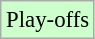<table class="wikitable" style="font-size: 95%">
<tr>
<td bgcolor="#CCFFCC">Play-offs</td>
</tr>
</table>
